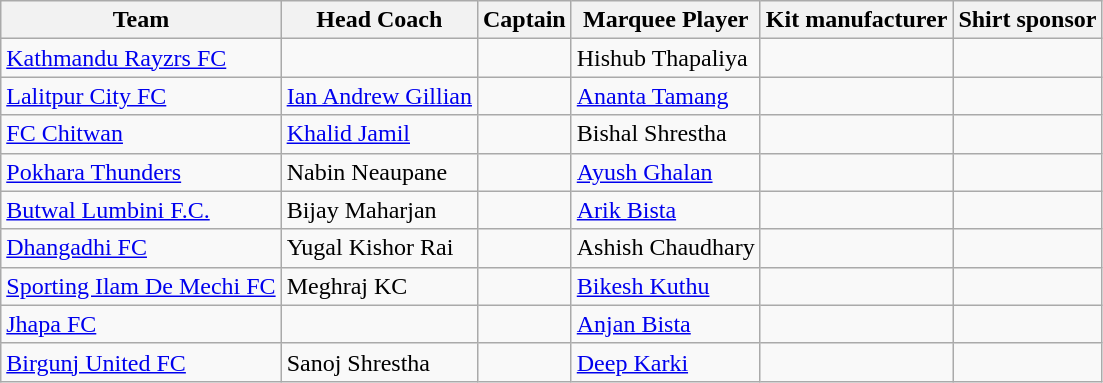<table class="wikitable">
<tr>
<th>Team</th>
<th>Head Coach</th>
<th>Captain</th>
<th>Marquee Player</th>
<th>Kit manufacturer</th>
<th>Shirt sponsor</th>
</tr>
<tr>
<td><a href='#'>Kathmandu Rayzrs FC</a></td>
<td></td>
<td></td>
<td> Hishub Thapaliya</td>
<td></td>
<td></td>
</tr>
<tr>
<td><a href='#'>Lalitpur City FC</a></td>
<td> <a href='#'>Ian Andrew Gillian</a></td>
<td></td>
<td> <a href='#'>Ananta Tamang</a></td>
<td></td>
<td></td>
</tr>
<tr>
<td><a href='#'>FC Chitwan</a></td>
<td> <a href='#'>Khalid Jamil</a></td>
<td></td>
<td> Bishal Shrestha</td>
<td></td>
<td></td>
</tr>
<tr>
<td><a href='#'>Pokhara Thunders</a></td>
<td> Nabin Neaupane</td>
<td></td>
<td> <a href='#'>Ayush Ghalan</a></td>
<td></td>
<td></td>
</tr>
<tr>
<td><a href='#'>Butwal Lumbini F.C.</a></td>
<td> Bijay Maharjan</td>
<td></td>
<td> <a href='#'>Arik Bista</a></td>
<td></td>
<td></td>
</tr>
<tr>
<td><a href='#'>Dhangadhi FC</a></td>
<td> Yugal Kishor Rai</td>
<td></td>
<td> Ashish Chaudhary</td>
<td></td>
<td></td>
</tr>
<tr>
<td><a href='#'>Sporting Ilam De Mechi FC</a></td>
<td> Meghraj KC</td>
<td></td>
<td> <a href='#'>Bikesh Kuthu</a></td>
<td></td>
<td></td>
</tr>
<tr>
<td><a href='#'>Jhapa FC</a></td>
<td></td>
<td></td>
<td> <a href='#'>Anjan Bista</a></td>
<td></td>
<td></td>
</tr>
<tr>
<td><a href='#'>Birgunj United FC</a></td>
<td> Sanoj Shrestha</td>
<td></td>
<td> <a href='#'>Deep Karki</a></td>
<td></td>
<td></td>
</tr>
</table>
